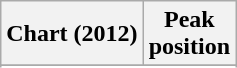<table class="wikitable">
<tr>
<th>Chart (2012)</th>
<th>Peak<br>position</th>
</tr>
<tr>
</tr>
<tr>
</tr>
</table>
